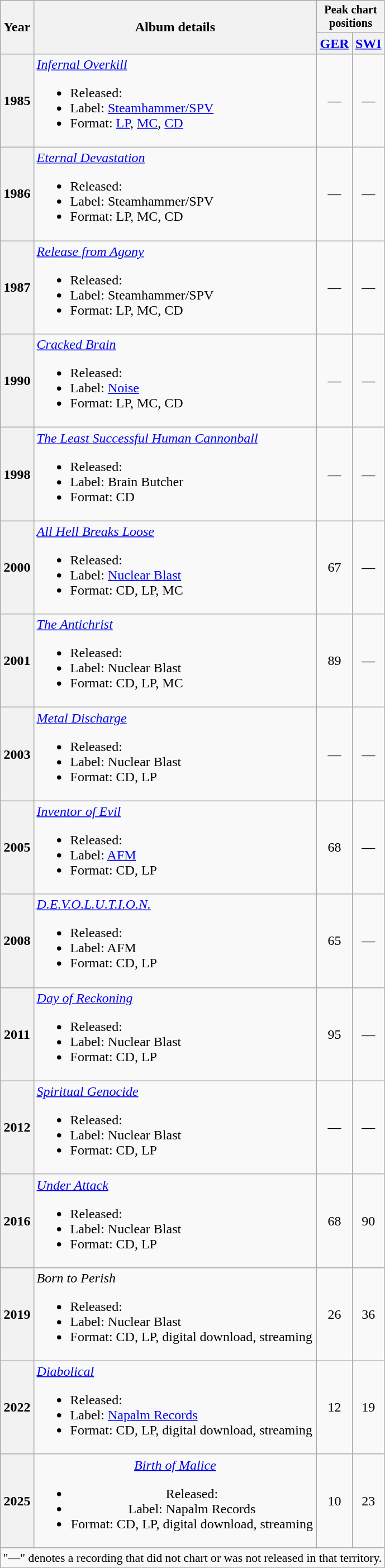<table class="wikitable plainrowheaders" style="text-align:center;">
<tr>
<th rowspan="2">Year</th>
<th rowspan="2">Album details</th>
<th colspan="2" style="font-size:85%;">Peak chart<br>positions</th>
</tr>
<tr>
<th scope="col"><a href='#'>GER</a><br></th>
<th scope="col"><a href='#'>SWI</a><br></th>
</tr>
<tr>
<th scope="row">1985</th>
<td align=left><em><a href='#'>Infernal Overkill</a></em><br><ul><li>Released: </li><li>Label: <a href='#'>Steamhammer/SPV</a></li><li>Format: <a href='#'>LP</a>, <a href='#'>MC</a>, <a href='#'>CD</a></li></ul></td>
<td>—</td>
<td>—</td>
</tr>
<tr>
<th scope="row">1986</th>
<td align=left><em><a href='#'>Eternal Devastation</a></em><br><ul><li>Released: </li><li>Label: Steamhammer/SPV</li><li>Format: LP, MC, CD</li></ul></td>
<td>—</td>
<td>—</td>
</tr>
<tr>
<th scope="row">1987</th>
<td align=left><em><a href='#'>Release from Agony</a></em><br><ul><li>Released: </li><li>Label: Steamhammer/SPV</li><li>Format: LP, MC, CD</li></ul></td>
<td>—</td>
<td>—</td>
</tr>
<tr>
<th scope="row">1990</th>
<td align=left><em><a href='#'>Cracked Brain</a></em><br><ul><li>Released: </li><li>Label: <a href='#'>Noise</a></li><li>Format: LP, MC, CD</li></ul></td>
<td>—</td>
<td>—</td>
</tr>
<tr>
<th scope="row">1998</th>
<td align=left><em><a href='#'>The Least Successful Human Cannonball</a></em><br><ul><li>Released: </li><li>Label: Brain Butcher</li><li>Format: CD</li></ul></td>
<td>—</td>
<td>—</td>
</tr>
<tr>
<th scope="row">2000</th>
<td align=left><em><a href='#'>All Hell Breaks Loose</a></em><br><ul><li>Released: </li><li>Label: <a href='#'>Nuclear Blast</a></li><li>Format: CD, LP, MC</li></ul></td>
<td>67</td>
<td>—</td>
</tr>
<tr>
<th scope="row">2001</th>
<td align=left><em><a href='#'>The Antichrist</a></em><br><ul><li>Released: </li><li>Label: Nuclear Blast</li><li>Format: CD, LP, MC</li></ul></td>
<td>89</td>
<td>—</td>
</tr>
<tr>
<th scope="row">2003</th>
<td align=left><em><a href='#'>Metal Discharge</a></em><br><ul><li>Released: </li><li>Label: Nuclear Blast</li><li>Format: CD, LP</li></ul></td>
<td>—</td>
<td>—</td>
</tr>
<tr>
<th scope="row">2005</th>
<td align=left><em><a href='#'>Inventor of Evil</a></em><br><ul><li>Released: </li><li>Label: <a href='#'>AFM</a></li><li>Format: CD, LP</li></ul></td>
<td>68</td>
<td>—</td>
</tr>
<tr>
<th scope="row">2008</th>
<td align=left><em><a href='#'>D.E.V.O.L.U.T.I.O.N.</a></em><br><ul><li>Released: </li><li>Label: AFM</li><li>Format: CD, LP</li></ul></td>
<td>65</td>
<td>—</td>
</tr>
<tr>
<th scope="row">2011</th>
<td align=left><em><a href='#'>Day of Reckoning</a></em><br><ul><li>Released: </li><li>Label: Nuclear Blast</li><li>Format: CD, LP</li></ul></td>
<td>95</td>
<td>—</td>
</tr>
<tr>
<th scope="row">2012</th>
<td align=left><em><a href='#'>Spiritual Genocide</a></em><br><ul><li>Released: </li><li>Label: Nuclear Blast</li><li>Format: CD, LP</li></ul></td>
<td>—</td>
<td>—</td>
</tr>
<tr>
<th scope="row">2016</th>
<td align=left><em><a href='#'>Under Attack</a></em><br><ul><li>Released: </li><li>Label: Nuclear Blast</li><li>Format: CD, LP</li></ul></td>
<td>68</td>
<td>90</td>
</tr>
<tr>
<th scope="row">2019</th>
<td align=left><em>Born to Perish</em><br><ul><li>Released: </li><li>Label: Nuclear Blast</li><li>Format: CD, LP, digital download, streaming</li></ul></td>
<td>26</td>
<td>36</td>
</tr>
<tr>
<th scope="row">2022</th>
<td align=left><em><a href='#'>Diabolical</a></em><br><ul><li>Released: </li><li>Label: <a href='#'>Napalm Records</a></li><li>Format: CD, LP, digital download, streaming</li></ul></td>
<td>12</td>
<td>19</td>
</tr>
<tr>
<th>2025</th>
<td><em><a href='#'>Birth of Malice</a></em><br><ul><li>Released: </li><li>Label: Napalm Records</li><li>Format: CD, LP, digital download, streaming</li></ul></td>
<td>10</td>
<td>23</td>
</tr>
<tr>
<td colspan="15" style="font-size:90%">"—" denotes a recording that did not chart or was not released in that territory.</td>
</tr>
</table>
